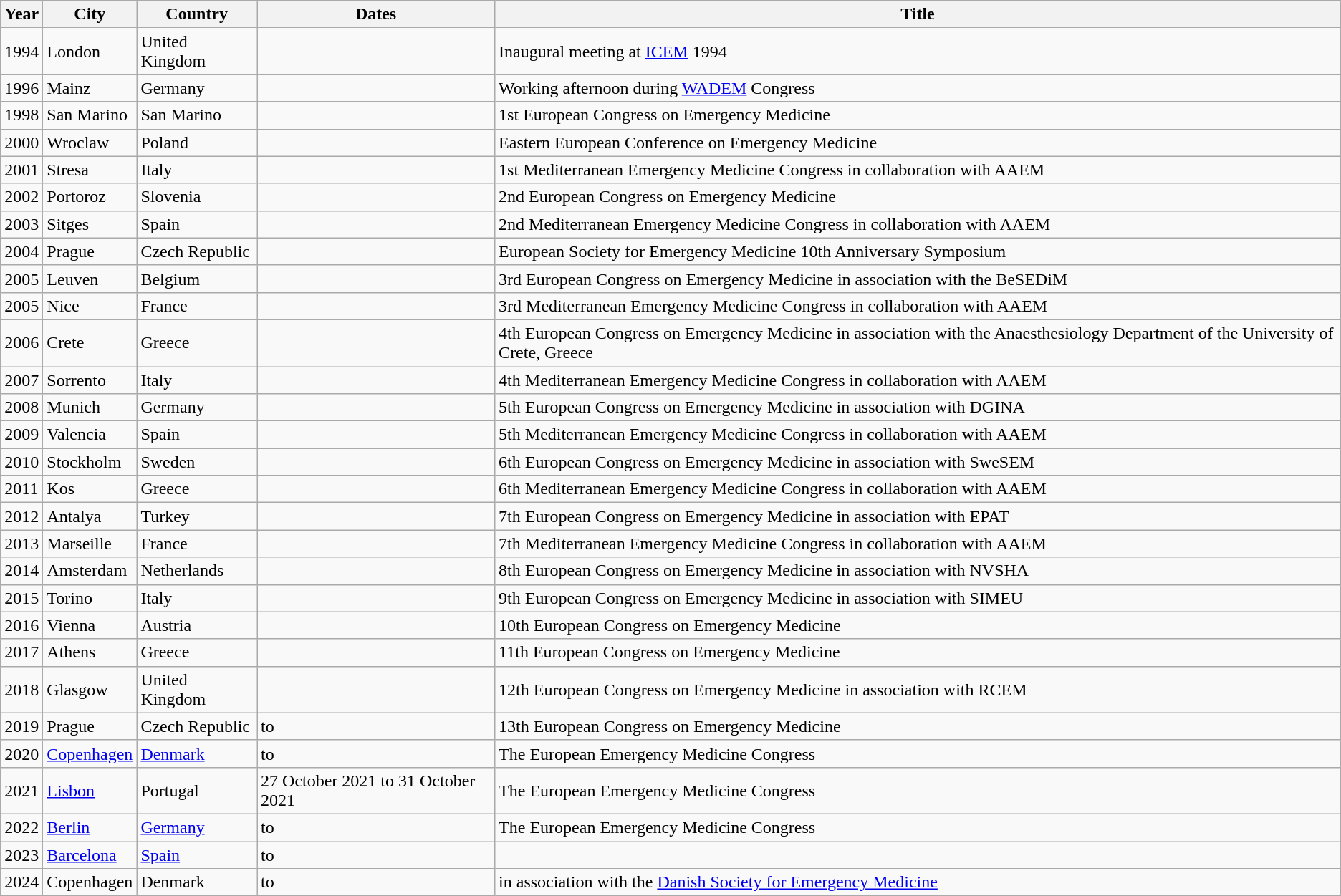<table class="wikitable sortable">
<tr>
<th>Year</th>
<th>City</th>
<th>Country</th>
<th>Dates</th>
<th data-sort-type="number">Title</th>
</tr>
<tr>
<td>1994</td>
<td>London</td>
<td>United Kingdom</td>
<td></td>
<td>Inaugural meeting at <a href='#'>ICEM</a> 1994</td>
</tr>
<tr>
<td>1996</td>
<td>Mainz</td>
<td>Germany</td>
<td></td>
<td>Working afternoon during <a href='#'>WADEM</a> Congress</td>
</tr>
<tr>
<td>1998</td>
<td>San Marino</td>
<td>San Marino</td>
<td></td>
<td>1st European Congress on Emergency Medicine</td>
</tr>
<tr>
<td>2000</td>
<td>Wroclaw</td>
<td>Poland</td>
<td></td>
<td>Eastern European Conference on Emergency Medicine</td>
</tr>
<tr>
<td>2001</td>
<td>Stresa</td>
<td>Italy</td>
<td></td>
<td>1st Mediterranean Emergency Medicine Congress in collaboration with AAEM</td>
</tr>
<tr>
<td>2002</td>
<td>Portoroz</td>
<td>Slovenia</td>
<td></td>
<td>2nd European Congress on Emergency Medicine</td>
</tr>
<tr>
<td>2003</td>
<td>Sitges</td>
<td>Spain</td>
<td></td>
<td>2nd Mediterranean Emergency Medicine Congress in collaboration with AAEM</td>
</tr>
<tr>
<td>2004</td>
<td>Prague</td>
<td>Czech Republic</td>
<td></td>
<td>European Society for Emergency Medicine 10th Anniversary Symposium</td>
</tr>
<tr>
<td>2005</td>
<td>Leuven</td>
<td>Belgium</td>
<td></td>
<td>3rd European Congress on Emergency Medicine in association with the BeSEDiM</td>
</tr>
<tr>
<td>2005</td>
<td>Nice</td>
<td>France</td>
<td></td>
<td>3rd Mediterranean Emergency Medicine Congress in collaboration with AAEM</td>
</tr>
<tr>
<td>2006</td>
<td>Crete</td>
<td>Greece</td>
<td></td>
<td>4th European Congress on Emergency Medicine in association with the Anaesthesiology Department of the University of Crete, Greece</td>
</tr>
<tr>
<td>2007</td>
<td>Sorrento</td>
<td>Italy</td>
<td></td>
<td>4th Mediterranean Emergency Medicine Congress in collaboration with AAEM</td>
</tr>
<tr>
<td>2008</td>
<td>Munich</td>
<td>Germany</td>
<td></td>
<td>5th European Congress on Emergency Medicine in association with DGINA</td>
</tr>
<tr>
<td>2009</td>
<td>Valencia</td>
<td>Spain</td>
<td></td>
<td>5th Mediterranean Emergency Medicine Congress in collaboration with AAEM</td>
</tr>
<tr>
<td>2010</td>
<td>Stockholm</td>
<td>Sweden</td>
<td></td>
<td>6th European Congress on Emergency Medicine in association with SweSEM</td>
</tr>
<tr>
<td>2011</td>
<td>Kos</td>
<td>Greece</td>
<td></td>
<td>6th Mediterranean Emergency Medicine Congress in collaboration with AAEM</td>
</tr>
<tr>
<td>2012</td>
<td>Antalya</td>
<td>Turkey</td>
<td></td>
<td>7th European Congress on Emergency Medicine in association with EPAT</td>
</tr>
<tr>
<td>2013</td>
<td>Marseille</td>
<td>France</td>
<td></td>
<td>7th Mediterranean Emergency Medicine Congress in collaboration with AAEM</td>
</tr>
<tr>
<td>2014</td>
<td>Amsterdam</td>
<td>Netherlands</td>
<td></td>
<td>8th European Congress on Emergency Medicine in association with NVSHA</td>
</tr>
<tr>
<td>2015</td>
<td>Torino</td>
<td>Italy</td>
<td></td>
<td>9th European Congress on Emergency Medicine in association with SIMEU</td>
</tr>
<tr>
<td>2016</td>
<td>Vienna</td>
<td>Austria</td>
<td></td>
<td>10th European Congress on Emergency Medicine</td>
</tr>
<tr>
<td>2017</td>
<td>Athens</td>
<td>Greece</td>
<td></td>
<td>11th European Congress on Emergency Medicine</td>
</tr>
<tr>
<td>2018</td>
<td>Glasgow</td>
<td>United Kingdom</td>
<td></td>
<td>12th European Congress on Emergency Medicine in association with RCEM</td>
</tr>
<tr>
<td>2019</td>
<td>Prague</td>
<td>Czech Republic</td>
<td> to </td>
<td>13th European Congress on Emergency Medicine</td>
</tr>
<tr>
<td>2020</td>
<td><a href='#'>Copenhagen</a></td>
<td><a href='#'>Denmark</a></td>
<td> to </td>
<td>The European Emergency Medicine Congress</td>
</tr>
<tr>
<td>2021</td>
<td><a href='#'>Lisbon</a></td>
<td>Portugal</td>
<td>27 October 2021 to 31 October 2021</td>
<td>The European Emergency Medicine Congress</td>
</tr>
<tr>
<td>2022</td>
<td><a href='#'>Berlin</a></td>
<td><a href='#'>Germany</a></td>
<td> to </td>
<td>The European Emergency Medicine Congress</td>
</tr>
<tr>
<td>2023</td>
<td><a href='#'>Barcelona</a></td>
<td><a href='#'>Spain</a></td>
<td> to </td>
<td></td>
</tr>
<tr>
<td>2024</td>
<td>Copenhagen</td>
<td>Denmark</td>
<td> to </td>
<td>in association with the <a href='#'>Danish Society for Emergency Medicine</a></td>
</tr>
</table>
